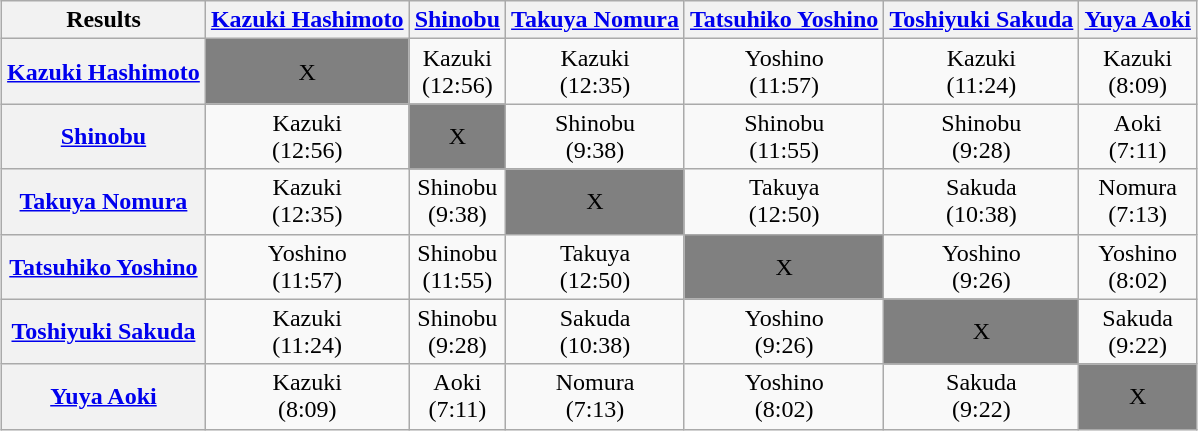<table class="wikitable" style="margin: 1em auto 1em auto">
<tr align="center">
<th>Results</th>
<th><a href='#'>Kazuki Hashimoto</a></th>
<th><a href='#'>Shinobu</a></th>
<th><a href='#'>Takuya Nomura</a></th>
<th><a href='#'>Tatsuhiko Yoshino</a></th>
<th><a href='#'>Toshiyuki Sakuda</a></th>
<th><a href='#'>Yuya Aoki</a></th>
</tr>
<tr align="center">
<th><a href='#'>Kazuki Hashimoto</a></th>
<td bgcolor=grey>X</td>
<td>Kazuki<br>(12:56)</td>
<td>Kazuki<br>(12:35)</td>
<td>Yoshino<br>(11:57)</td>
<td>Kazuki<br>(11:24)</td>
<td>Kazuki<br>(8:09)</td>
</tr>
<tr align="center">
<th><a href='#'>Shinobu</a></th>
<td>Kazuki<br>(12:56)</td>
<td bgcolor=grey>X</td>
<td>Shinobu<br>(9:38)</td>
<td>Shinobu<br>(11:55)</td>
<td>Shinobu<br>(9:28)</td>
<td>Aoki<br>(7:11)</td>
</tr>
<tr align="center">
<th><a href='#'>Takuya Nomura</a></th>
<td>Kazuki<br>(12:35)</td>
<td>Shinobu<br>(9:38)</td>
<td bgcolor=grey>X</td>
<td>Takuya<br>(12:50)</td>
<td>Sakuda<br>(10:38)</td>
<td>Nomura<br>(7:13)</td>
</tr>
<tr align="center">
<th><a href='#'>Tatsuhiko Yoshino</a></th>
<td>Yoshino<br>(11:57)</td>
<td>Shinobu<br>(11:55)</td>
<td>Takuya<br>(12:50)</td>
<td bgcolor=grey>X</td>
<td>Yoshino<br>(9:26)</td>
<td>Yoshino<br>(8:02)</td>
</tr>
<tr align="center">
<th><a href='#'>Toshiyuki Sakuda</a></th>
<td>Kazuki<br>(11:24)</td>
<td>Shinobu<br>(9:28)</td>
<td>Sakuda<br>(10:38)</td>
<td>Yoshino<br>(9:26)</td>
<td bgcolor=grey>X</td>
<td>Sakuda<br>(9:22)</td>
</tr>
<tr align="center">
<th><a href='#'>Yuya Aoki</a></th>
<td>Kazuki<br>(8:09)</td>
<td>Aoki<br>(7:11)</td>
<td>Nomura<br>(7:13)</td>
<td>Yoshino<br>(8:02)</td>
<td>Sakuda<br>(9:22)</td>
<td bgcolor=grey>X</td>
</tr>
</table>
